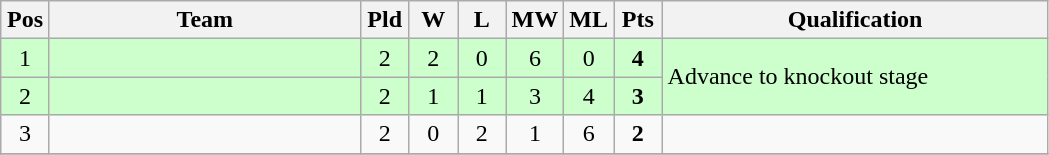<table class="wikitable" style="text-align:center">
<tr>
<th width=25>Pos</th>
<th width=200>Team</th>
<th width=25>Pld</th>
<th width=25>W</th>
<th width=25>L</th>
<th width=25>MW</th>
<th width=25>ML</th>
<th width=25>Pts</th>
<th width=250>Qualification</th>
</tr>
<tr bgcolor=ccffcc>
<td>1</td>
<td style="text-align:left;"></td>
<td>2</td>
<td>2</td>
<td>0</td>
<td>6</td>
<td>0</td>
<td><strong>4</strong></td>
<td rowspan=2 style="text-align:left;">Advance to knockout stage</td>
</tr>
<tr bgcolor=ccffcc>
<td>2</td>
<td style="text-align:left;"></td>
<td>2</td>
<td>1</td>
<td>1</td>
<td>3</td>
<td>4</td>
<td><strong>3</strong></td>
</tr>
<tr>
<td>3</td>
<td style="text-align:left;"></td>
<td>2</td>
<td>0</td>
<td>2</td>
<td>1</td>
<td>6</td>
<td><strong>2</strong></td>
<td></td>
</tr>
<tr>
</tr>
</table>
